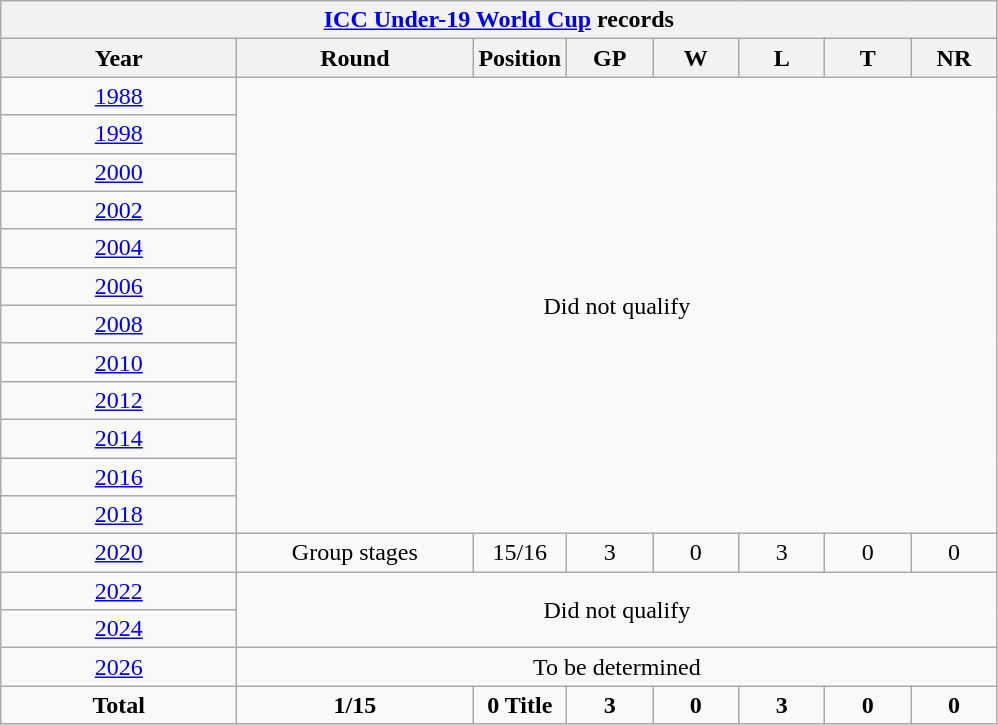<table class="wikitable" style="text-align: center; width=900px;">
<tr>
<th colspan=9><a href='#'>ICC Under-19 World Cup</a> records</th>
</tr>
<tr>
<th width=150>Year</th>
<th width=150>Round</th>
<th width=50>Position</th>
<th width=50>GP</th>
<th width=50>W</th>
<th width=50>L</th>
<th width=50>T</th>
<th width=50>NR</th>
</tr>
<tr>
<td> <a href='#'>1988</a></td>
<td colspan=8 rowspan=12>Did not qualify</td>
</tr>
<tr>
<td> <a href='#'>1998</a></td>
</tr>
<tr>
<td> <a href='#'>2000</a></td>
</tr>
<tr>
<td> <a href='#'>2002</a></td>
</tr>
<tr>
<td> <a href='#'>2004</a></td>
</tr>
<tr>
<td> <a href='#'>2006</a></td>
</tr>
<tr>
<td> <a href='#'>2008</a></td>
</tr>
<tr>
<td> <a href='#'>2010</a></td>
</tr>
<tr>
<td> <a href='#'>2012</a></td>
</tr>
<tr>
<td> <a href='#'>2014</a></td>
</tr>
<tr>
<td> <a href='#'>2016</a></td>
</tr>
<tr>
<td> <a href='#'>2018</a></td>
</tr>
<tr>
<td> <a href='#'>2020</a></td>
<td>Group stages</td>
<td>15/16</td>
<td>3</td>
<td>0</td>
<td>3</td>
<td>0</td>
<td>0</td>
</tr>
<tr>
<td> <a href='#'>2022</a></td>
<td colspan=8 rowspan=2>Did not qualify</td>
</tr>
<tr>
<td> <a href='#'>2024</a></td>
</tr>
<tr>
<td>  <a href='#'>2026</a></td>
<td colspan=8 rowspan=1>To be determined</td>
</tr>
<tr>
<td><strong>Total</strong></td>
<td><strong>1/15</strong></td>
<td><strong>0 Title</strong></td>
<td><strong>3</strong></td>
<td><strong>0</strong></td>
<td><strong>3</strong></td>
<td><strong>0</strong></td>
<td><strong>0</strong></td>
</tr>
</table>
